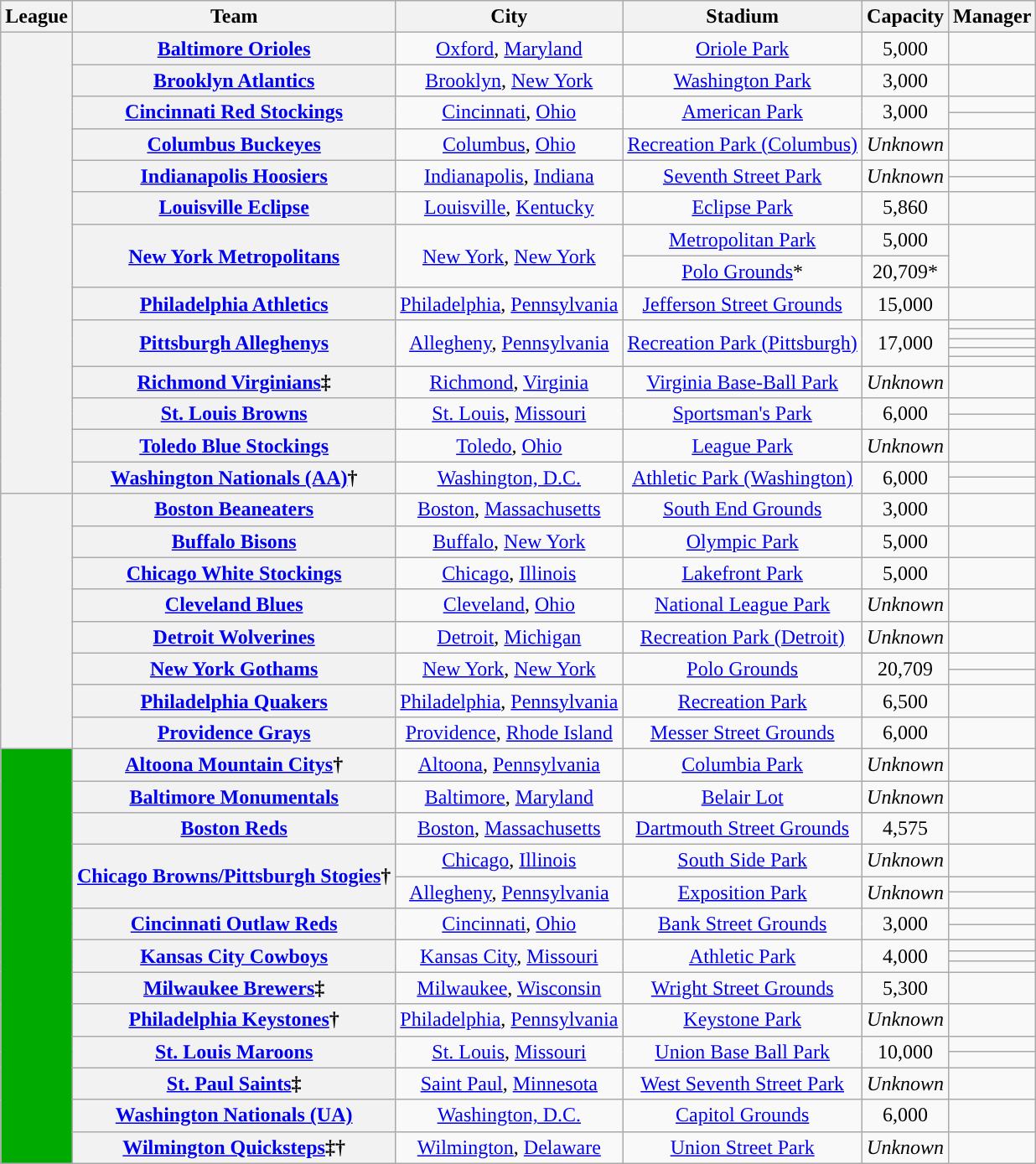<table class="wikitable sortable plainrowheaders" style="text-align:center;">
<tr>
<th scope="col">League</th>
<th scope="col">Team</th>
<th scope="col">City</th>
<th scope="col">Stadium</th>
<th scope="col">Capacity</th>
<th scope="col">Manager</th>
</tr>
<tr>
<th rowspan="22"></th>
<th scope="row"><a href='#'>Baltimore Orioles</a></th>
<td><a href='#'>Oxford</a>, <a href='#'>Maryland</a></td>
<td><a href='#'>Oriole Park</a></td>
<td>5,000</td>
<td></td>
</tr>
<tr>
<th scope="row"><a href='#'>Brooklyn Atlantics</a></th>
<td><a href='#'>Brooklyn</a>, <a href='#'>New York</a></td>
<td><a href='#'>Washington Park</a></td>
<td>3,000</td>
<td></td>
</tr>
<tr>
<th rowspan="2" scope="row"><a href='#'>Cincinnati Red Stockings</a></th>
<td rowspan="2"><a href='#'>Cincinnati</a>, <a href='#'>Ohio</a></td>
<td rowspan="2"><a href='#'>American Park</a></td>
<td rowspan="2">3,000</td>
<td></td>
</tr>
<tr>
<td></td>
</tr>
<tr>
<th scope="row"><a href='#'>Columbus Buckeyes</a></th>
<td><a href='#'>Columbus</a>, <a href='#'>Ohio</a></td>
<td><a href='#'>Recreation Park (Columbus)</a></td>
<td><em>Unknown</em></td>
<td></td>
</tr>
<tr>
<th rowspan="2" scope="row"><a href='#'>Indianapolis Hoosiers</a></th>
<td rowspan="2"><a href='#'>Indianapolis</a>, <a href='#'>Indiana</a></td>
<td rowspan="2"><a href='#'>Seventh Street Park</a></td>
<td rowspan="2"><em>Unknown</em></td>
<td></td>
</tr>
<tr>
<td></td>
</tr>
<tr>
<th scope="row"><a href='#'>Louisville Eclipse</a></th>
<td><a href='#'>Louisville</a>, <a href='#'>Kentucky</a></td>
<td><a href='#'>Eclipse Park</a></td>
<td>5,860</td>
<td></td>
</tr>
<tr>
<th rowspan="2" scope="row"><a href='#'>New York Metropolitans</a></th>
<td rowspan="2"><a href='#'>New York</a>, <a href='#'>New York</a></td>
<td><a href='#'>Metropolitan Park</a></td>
<td>5,000</td>
<td rowspan="2"></td>
</tr>
<tr>
<td><a href='#'>Polo Grounds</a>*</td>
<td>20,709*</td>
</tr>
<tr>
<th scope="row"><a href='#'>Philadelphia Athletics</a></th>
<td><a href='#'>Philadelphia</a>, <a href='#'>Pennsylvania</a></td>
<td><a href='#'>Jefferson Street Grounds</a></td>
<td>15,000</td>
<td></td>
</tr>
<tr>
<th rowspan="5" scope="row"><a href='#'>Pittsburgh Alleghenys</a></th>
<td rowspan="5"><a href='#'>Allegheny</a>, <a href='#'>Pennsylvania</a></td>
<td rowspan="5"><a href='#'>Recreation Park (Pittsburgh)</a></td>
<td rowspan="5">17,000</td>
<td></td>
</tr>
<tr>
<td></td>
</tr>
<tr>
<td></td>
</tr>
<tr>
<td></td>
</tr>
<tr>
<td></td>
</tr>
<tr>
<th scope="row"><a href='#'>Richmond Virginians</a>‡</th>
<td><a href='#'>Richmond</a>, <a href='#'>Virginia</a></td>
<td><a href='#'>Virginia Base-Ball Park</a></td>
<td><em>Unknown</em></td>
<td></td>
</tr>
<tr>
<th rowspan="2" scope="row"><a href='#'>St. Louis Browns</a></th>
<td rowspan="2"><a href='#'>St. Louis</a>, <a href='#'>Missouri</a></td>
<td rowspan="2"><a href='#'>Sportsman's Park</a></td>
<td rowspan="2">6,000</td>
<td></td>
</tr>
<tr>
<td></td>
</tr>
<tr>
<th scope="row"><a href='#'>Toledo Blue Stockings</a></th>
<td><a href='#'>Toledo</a>, <a href='#'>Ohio</a></td>
<td><a href='#'>League Park</a></td>
<td><em>Unknown</em></td>
<td></td>
</tr>
<tr>
<th rowspan="2" scope="row"><a href='#'>Washington Nationals (AA)</a>†</th>
<td rowspan="2"><a href='#'>Washington, D.C.</a></td>
<td rowspan="2"><a href='#'>Athletic Park (Washington)</a></td>
<td rowspan="2">6,000</td>
<td></td>
</tr>
<tr>
<td></td>
</tr>
<tr>
<th rowspan="9"></th>
<th scope="row"><a href='#'>Boston Beaneaters</a></th>
<td><a href='#'>Boston</a>, <a href='#'>Massachusetts</a></td>
<td><a href='#'>South End Grounds</a></td>
<td>3,000</td>
<td></td>
</tr>
<tr>
<th scope="row"><a href='#'>Buffalo Bisons</a></th>
<td><a href='#'>Buffalo</a>, <a href='#'>New York</a></td>
<td><a href='#'>Olympic Park</a></td>
<td>5,000</td>
<td></td>
</tr>
<tr>
<th scope="row"><a href='#'>Chicago White Stockings</a></th>
<td><a href='#'>Chicago</a>, <a href='#'>Illinois</a></td>
<td><a href='#'>Lakefront Park</a></td>
<td>5,000</td>
<td></td>
</tr>
<tr>
<th scope="row"><a href='#'>Cleveland Blues</a></th>
<td><a href='#'>Cleveland</a>, <a href='#'>Ohio</a></td>
<td><a href='#'>National League Park</a></td>
<td><em>Unknown</em></td>
<td></td>
</tr>
<tr>
<th scope="row"><a href='#'>Detroit Wolverines</a></th>
<td><a href='#'>Detroit</a>, <a href='#'>Michigan</a></td>
<td><a href='#'>Recreation Park (Detroit)</a></td>
<td><em>Unknown</em></td>
<td></td>
</tr>
<tr>
<th rowspan="2" scope="row"><a href='#'>New York Gothams</a></th>
<td rowspan="2"><a href='#'>New York</a>, <a href='#'>New York</a></td>
<td rowspan="2"><a href='#'>Polo Grounds</a></td>
<td rowspan="2">20,709</td>
<td></td>
</tr>
<tr>
<td></td>
</tr>
<tr>
<th scope="row"><a href='#'>Philadelphia Quakers</a></th>
<td><a href='#'>Philadelphia</a>, <a href='#'>Pennsylvania</a></td>
<td><a href='#'>Recreation Park</a></td>
<td>6,500</td>
<td></td>
</tr>
<tr>
<th scope="row"><a href='#'>Providence Grays</a></th>
<td><a href='#'>Providence</a>, <a href='#'>Rhode Island</a></td>
<td><a href='#'>Messer Street Grounds</a></td>
<td>6,000</td>
<td></td>
</tr>
<tr>
<th rowspan="21" style="background:#00AA00;"></th>
<th scope="row"><a href='#'>Altoona Mountain Citys</a>†</th>
<td><a href='#'>Altoona</a>, <a href='#'>Pennsylvania</a></td>
<td><a href='#'>Columbia Park</a></td>
<td><em>Unknown</em></td>
<td></td>
</tr>
<tr>
<th scope="row"><a href='#'>Baltimore Monumentals</a></th>
<td><a href='#'>Baltimore</a>, <a href='#'>Maryland</a></td>
<td><a href='#'>Belair Lot</a></td>
<td><em>Unknown</em></td>
<td></td>
</tr>
<tr>
<th scope="row"><a href='#'>Boston Reds</a></th>
<td><a href='#'>Boston</a>, <a href='#'>Massachusetts</a></td>
<td><a href='#'>Dartmouth Street Grounds</a></td>
<td>4,575</td>
<td></td>
</tr>
<tr>
<th rowspan="3" scope="row"><a href='#'>Chicago Browns/Pittsburgh Stogies</a>†</th>
<td><a href='#'>Chicago</a>, <a href='#'>Illinois</a></td>
<td><a href='#'>South Side Park</a></td>
<td><em>Unknown</em></td>
<td></td>
</tr>
<tr>
<td rowspan="2"><a href='#'>Allegheny</a>, <a href='#'>Pennsylvania</a></td>
<td rowspan="2"><a href='#'>Exposition Park</a></td>
<td rowspan="2"><em>Unknown</em></td>
<td></td>
</tr>
<tr>
<td></td>
</tr>
<tr>
<th rowspan="2" scope="row"><a href='#'>Cincinnati Outlaw Reds</a></th>
<td rowspan="2"><a href='#'>Cincinnati</a>, <a href='#'>Ohio</a></td>
<td rowspan="2"><a href='#'>Bank Street Grounds</a></td>
<td rowspan="2">3,000</td>
<td></td>
</tr>
<tr>
<td></td>
</tr>
<tr>
<th rowspan="3" scope="row"><a href='#'>Kansas City Cowboys</a></th>
<td rowspan="3"><a href='#'>Kansas City</a>, <a href='#'>Missouri</a></td>
<td rowspan="3"><a href='#'>Athletic Park</a></td>
<td rowspan="3">4,000</td>
<td></td>
</tr>
<tr>
<td></td>
</tr>
<tr>
<td></td>
</tr>
<tr>
<th scope="row"><a href='#'>Milwaukee Brewers</a>‡</th>
<td><a href='#'>Milwaukee</a>, <a href='#'>Wisconsin</a></td>
<td><a href='#'>Wright Street Grounds</a></td>
<td>5,300</td>
<td></td>
</tr>
<tr>
<th scope="row"><a href='#'>Philadelphia Keystones</a>†</th>
<td><a href='#'>Philadelphia</a>, <a href='#'>Pennsylvania</a></td>
<td><a href='#'>Keystone Park</a></td>
<td><em>Unknown</em></td>
<td></td>
</tr>
<tr>
<th rowspan="2" scope="row"><a href='#'>St. Louis Maroons</a></th>
<td rowspan="2"><a href='#'>St. Louis</a>, <a href='#'>Missouri</a></td>
<td rowspan="2"><a href='#'>Union Base Ball Park</a></td>
<td rowspan="2">10,000</td>
<td></td>
</tr>
<tr>
<td></td>
</tr>
<tr>
<th scope="row"><a href='#'>St. Paul Saints</a>‡</th>
<td><a href='#'>Saint Paul</a>, <a href='#'>Minnesota</a></td>
<td><a href='#'>West Seventh Street Park</a></td>
<td><em>Unknown</em></td>
<td></td>
</tr>
<tr>
<th scope="row"><a href='#'>Washington Nationals (UA)</a></th>
<td><a href='#'>Washington, D.C.</a></td>
<td><a href='#'>Capitol Grounds</a></td>
<td>6,000</td>
<td></td>
</tr>
<tr>
<th scope="row"><a href='#'>Wilmington Quicksteps</a>‡†</th>
<td><a href='#'>Wilmington</a>, <a href='#'>Delaware</a></td>
<td><a href='#'>Union Street Park</a></td>
<td><em>Unknown</em></td>
<td></td>
</tr>
</table>
